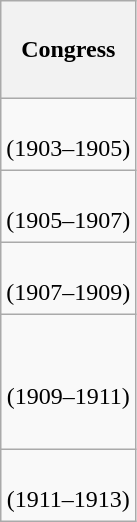<table class="wikitable" style="float:left; margin:0; margin-right:-0.5px; margin-top:14px; text-align:center;">
<tr style="white-space:nowrap; height:4.08em;">
<th>Congress</th>
</tr>
<tr style="white-space:nowrap; height:3em;">
<td><strong></strong><br>(1903–1905)</td>
</tr>
<tr style="white-space:nowrap; height:3em">
<td><strong></strong><br>(1905–1907)</td>
</tr>
<tr style="white-space:nowrap; height:3em">
<td><strong></strong><br>(1907–1909)</td>
</tr>
<tr style="white-space:nowrap; height:5.62em">
<td><strong></strong><br>(1909–1911)</td>
</tr>
<tr style="white-space:nowrap; height:3em">
<td><strong></strong><br>(1911–1913)</td>
</tr>
</table>
